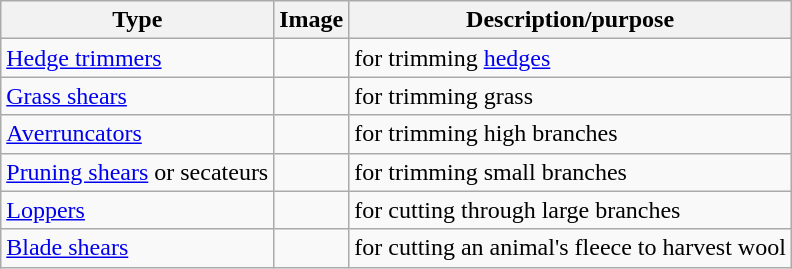<table class="wikitable">
<tr>
<th>Type</th>
<th>Image</th>
<th>Description/purpose</th>
</tr>
<tr>
<td><a href='#'>Hedge trimmers</a></td>
<td></td>
<td>for trimming <a href='#'>hedges</a></td>
</tr>
<tr>
<td><a href='#'>Grass shears</a></td>
<td></td>
<td>for trimming grass</td>
</tr>
<tr>
<td><a href='#'>Averruncators</a></td>
<td></td>
<td>for trimming high branches</td>
</tr>
<tr>
<td><a href='#'>Pruning shears</a> or secateurs</td>
<td></td>
<td>for trimming small branches</td>
</tr>
<tr>
<td><a href='#'>Loppers</a></td>
<td></td>
<td>for cutting through large branches</td>
</tr>
<tr>
<td><a href='#'>Blade shears</a></td>
<td></td>
<td>for cutting an animal's fleece to harvest wool</td>
</tr>
</table>
